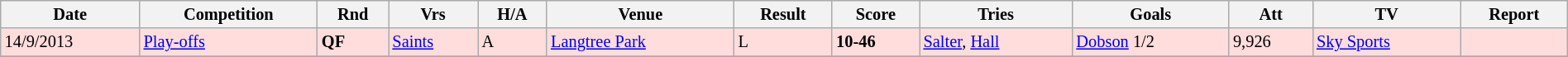<table class="wikitable" style="font-size:85%;" width="100%">
<tr>
<th>Date</th>
<th>Competition</th>
<th>Rnd</th>
<th>Vrs</th>
<th>H/A</th>
<th>Venue</th>
<th>Result</th>
<th>Score</th>
<th>Tries</th>
<th>Goals</th>
<th>Att</th>
<th>TV</th>
<th>Report</th>
</tr>
<tr style="background:#ffdddd;" width=20 | >
<td>14/9/2013</td>
<td><a href='#'>Play-offs</a></td>
<td><strong>QF</strong></td>
<td><a href='#'>Saints</a></td>
<td>A</td>
<td><a href='#'>Langtree Park</a></td>
<td>L</td>
<td><strong>10-46</strong></td>
<td><a href='#'>Salter</a>, <a href='#'>Hall</a></td>
<td><a href='#'>Dobson</a> 1/2</td>
<td>9,926</td>
<td><a href='#'>Sky Sports</a></td>
<td></td>
</tr>
<tr>
</tr>
</table>
